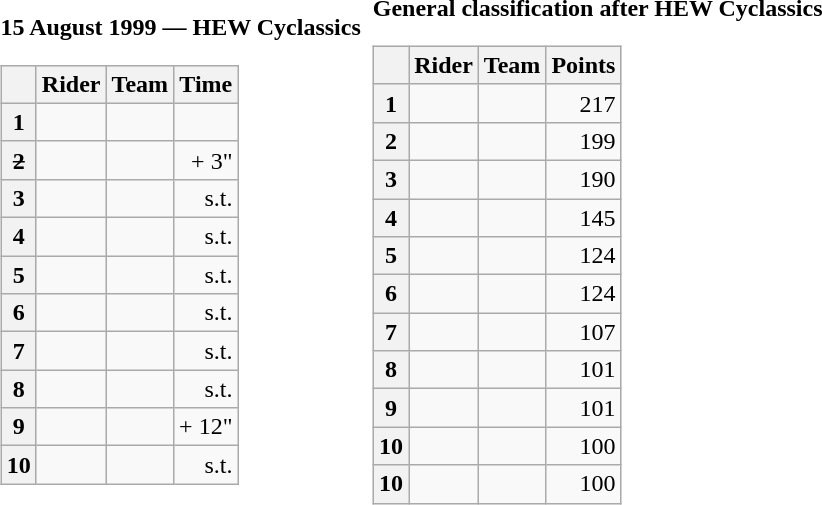<table>
<tr>
<td><strong>15 August 1999 — HEW Cyclassics </strong><br><table class="wikitable">
<tr>
<th></th>
<th>Rider</th>
<th>Team</th>
<th>Time</th>
</tr>
<tr>
<th>1</th>
<td></td>
<td></td>
<td align="right"></td>
</tr>
<tr>
<th><s>2</s></th>
<td></td>
<td></td>
<td align="right">+ 3"</td>
</tr>
<tr>
<th>3</th>
<td></td>
<td></td>
<td align="right">s.t.</td>
</tr>
<tr>
<th>4</th>
<td></td>
<td></td>
<td align="right">s.t.</td>
</tr>
<tr>
<th>5</th>
<td></td>
<td></td>
<td align="right">s.t.</td>
</tr>
<tr>
<th>6</th>
<td></td>
<td></td>
<td align="right">s.t.</td>
</tr>
<tr>
<th>7</th>
<td></td>
<td></td>
<td align="right">s.t.</td>
</tr>
<tr>
<th>8</th>
<td></td>
<td></td>
<td align="right">s.t.</td>
</tr>
<tr>
<th>9</th>
<td></td>
<td></td>
<td align="right">+ 12"</td>
</tr>
<tr>
<th>10</th>
<td></td>
<td></td>
<td align="right">s.t.</td>
</tr>
</table>
</td>
<td></td>
<td><strong>General classification after HEW Cyclassics</strong><br><table class="wikitable">
<tr>
<th></th>
<th>Rider</th>
<th>Team</th>
<th>Points</th>
</tr>
<tr>
<th>1</th>
<td> </td>
<td></td>
<td align="right">217</td>
</tr>
<tr>
<th>2</th>
<td></td>
<td></td>
<td align="right">199</td>
</tr>
<tr>
<th>3</th>
<td></td>
<td></td>
<td align="right">190</td>
</tr>
<tr>
<th>4</th>
<td></td>
<td></td>
<td align="right">145</td>
</tr>
<tr>
<th>5</th>
<td></td>
<td></td>
<td align="right">124</td>
</tr>
<tr>
<th>6</th>
<td></td>
<td></td>
<td align="right">124</td>
</tr>
<tr>
<th>7</th>
<td></td>
<td></td>
<td align="right">107</td>
</tr>
<tr>
<th>8</th>
<td></td>
<td></td>
<td align="right">101</td>
</tr>
<tr>
<th>9</th>
<td></td>
<td></td>
<td align="right">101</td>
</tr>
<tr>
<th>10</th>
<td></td>
<td></td>
<td align="right">100</td>
</tr>
<tr>
<th>10</th>
<td></td>
<td></td>
<td align="right">100</td>
</tr>
</table>
</td>
</tr>
</table>
